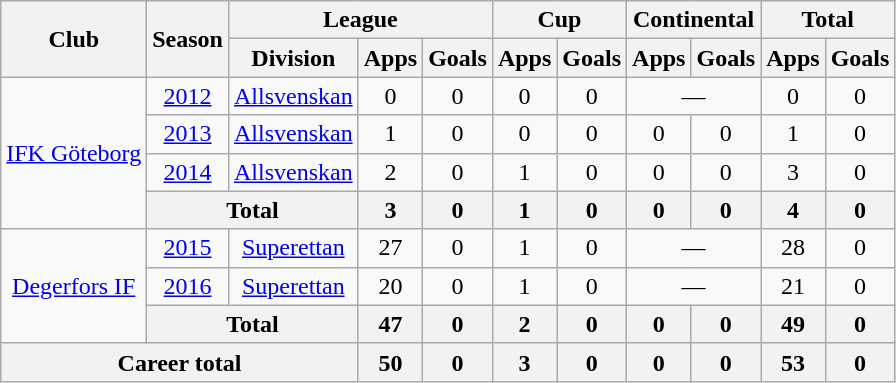<table class="wikitable" style="text-align:center;">
<tr>
<th rowspan="2">Club</th>
<th rowspan="2">Season</th>
<th colspan="3">League</th>
<th colspan="2">Cup</th>
<th colspan="2">Continental</th>
<th colspan="2">Total</th>
</tr>
<tr>
<th>Division</th>
<th>Apps</th>
<th>Goals</th>
<th>Apps</th>
<th>Goals</th>
<th>Apps</th>
<th>Goals</th>
<th>Apps</th>
<th>Goals</th>
</tr>
<tr>
<td rowspan="4"><a href='#'>IFK Göteborg</a></td>
<td><a href='#'>2012</a></td>
<td><a href='#'>Allsvenskan</a></td>
<td>0</td>
<td>0</td>
<td>0</td>
<td>0</td>
<td colspan="2">—</td>
<td>0</td>
<td>0</td>
</tr>
<tr>
<td><a href='#'>2013</a></td>
<td><a href='#'>Allsvenskan</a></td>
<td>1</td>
<td>0</td>
<td>0</td>
<td>0</td>
<td>0</td>
<td>0</td>
<td>1</td>
<td>0</td>
</tr>
<tr>
<td><a href='#'>2014</a></td>
<td><a href='#'>Allsvenskan</a></td>
<td>2</td>
<td>0</td>
<td>1</td>
<td>0</td>
<td>0</td>
<td>0</td>
<td>3</td>
<td>0</td>
</tr>
<tr>
<th colspan=2>Total</th>
<th>3</th>
<th>0</th>
<th>1</th>
<th>0</th>
<th>0</th>
<th>0</th>
<th>4</th>
<th>0</th>
</tr>
<tr>
<td rowspan="3"><a href='#'>Degerfors IF</a></td>
<td><a href='#'>2015</a></td>
<td><a href='#'>Superettan</a></td>
<td>27</td>
<td>0</td>
<td>1</td>
<td>0</td>
<td colspan="2">—</td>
<td>28</td>
<td>0</td>
</tr>
<tr>
<td><a href='#'>2016</a></td>
<td><a href='#'>Superettan</a></td>
<td>20</td>
<td>0</td>
<td>1</td>
<td>0</td>
<td colspan="2">—</td>
<td>21</td>
<td>0</td>
</tr>
<tr>
<th colspan=2>Total</th>
<th>47</th>
<th>0</th>
<th>2</th>
<th>0</th>
<th>0</th>
<th>0</th>
<th>49</th>
<th>0</th>
</tr>
<tr>
<th colspan="3">Career total</th>
<th>50</th>
<th>0</th>
<th>3</th>
<th>0</th>
<th>0</th>
<th>0</th>
<th>53</th>
<th>0</th>
</tr>
</table>
